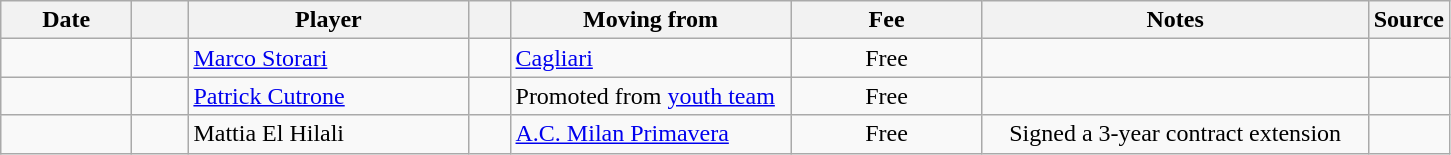<table class="wikitable sortable">
<tr>
<th style="width:80px;">Date</th>
<th style="width:30px;"></th>
<th style="width:180px;">Player</th>
<th style="width:20px;"></th>
<th style="width:180px;">Moving from</th>
<th style="width:120px;" class="unsortable">Fee</th>
<th style="width:250px;" class="unsortable">Notes</th>
<th style="width:20px;">Source</th>
</tr>
<tr>
<td></td>
<td align=center></td>
<td> <a href='#'>Marco Storari</a></td>
<td></td>
<td> <a href='#'>Cagliari</a></td>
<td align=center>Free</td>
<td align=center></td>
<td></td>
</tr>
<tr>
<td></td>
<td align=center></td>
<td> <a href='#'>Patrick Cutrone</a></td>
<td></td>
<td>Promoted from <a href='#'>youth team</a></td>
<td align=center>Free</td>
<td align=center></td>
<td></td>
</tr>
<tr>
<td></td>
<td align=center></td>
<td> Mattia El Hilali</td>
<td></td>
<td><a href='#'>A.C. Milan Primavera</a></td>
<td align=center>Free</td>
<td align=center>Signed a 3-year contract extension</td>
<td></td>
</tr>
</table>
